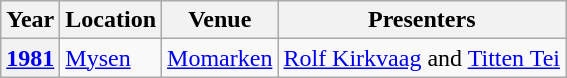<table class="wikitable plainrowheaders">
<tr>
<th>Year</th>
<th>Location</th>
<th>Venue</th>
<th>Presenters</th>
</tr>
<tr>
<th scope="row"><a href='#'>1981</a></th>
<td><a href='#'>Mysen</a></td>
<td><a href='#'>Momarken</a></td>
<td><a href='#'>Rolf Kirkvaag</a> and <a href='#'>Titten Tei</a></td>
</tr>
</table>
